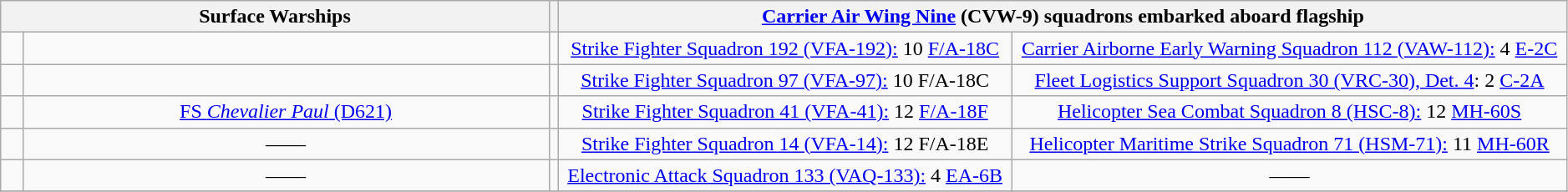<table class="wikitable" style="text-align:center" width=99%>
<tr>
<th colspan="2" width="35%" align="center">Surface Warships</th>
<th colspan="1" width="0%" align="center"></th>
<th colspan="2" align="center"><a href='#'>Carrier Air Wing Nine</a> (CVW-9) squadrons embarked aboard flagship </th>
</tr>
<tr>
<td></td>
<td></td>
<td></td>
<td><a href='#'>Strike Fighter Squadron 192 (VFA-192):</a> 10 <a href='#'>F/A-18C</a></td>
<td><a href='#'>Carrier Airborne Early Warning Squadron 112 (VAW-112):</a> 4 <a href='#'>E-2C</a></td>
</tr>
<tr>
<td></td>
<td></td>
<td></td>
<td><a href='#'>Strike Fighter Squadron 97 (VFA-97):</a> 10 F/A-18C</td>
<td><a href='#'>Fleet Logistics Support Squadron 30 (VRC-30), Det. 4</a>: 2 <a href='#'>C-2A</a></td>
</tr>
<tr>
<td></td>
<td><a href='#'>FS <em>Chevalier Paul</em> (D621)</a></td>
<td></td>
<td><a href='#'>Strike Fighter Squadron 41 (VFA-41):</a> 12 <a href='#'>F/A-18F</a></td>
<td><a href='#'>Helicopter Sea Combat Squadron 8 (HSC-8):</a> 12 <a href='#'>MH-60S</a></td>
</tr>
<tr>
<td></td>
<td>——</td>
<td></td>
<td><a href='#'>Strike Fighter Squadron 14 (VFA-14):</a> 12 F/A-18E</td>
<td><a href='#'>Helicopter Maritime Strike Squadron 71 (HSM-71):</a> 11 <a href='#'>MH-60R</a></td>
</tr>
<tr>
<td></td>
<td>——</td>
<td></td>
<td><a href='#'>Electronic Attack Squadron 133 (VAQ-133):</a> 4 <a href='#'>EA-6B</a></td>
<td>——</td>
</tr>
<tr>
</tr>
</table>
